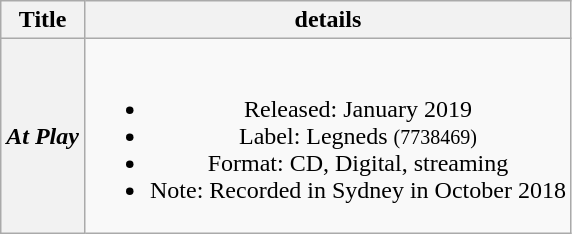<table class="wikitable plainrowheaders" style="text-align:center;" border="1">
<tr>
<th>Title</th>
<th>details</th>
</tr>
<tr>
<th scope="row"><em>At Play</em></th>
<td><br><ul><li>Released: January 2019</li><li>Label: Legneds <small>(7738469)</small></li><li>Format: CD, Digital, streaming</li><li>Note: Recorded in Sydney in October 2018</li></ul></td>
</tr>
</table>
